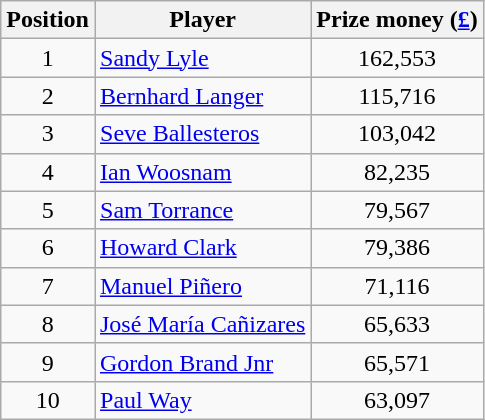<table class="wikitable">
<tr>
<th>Position</th>
<th>Player</th>
<th>Prize money (<a href='#'>£</a>)</th>
</tr>
<tr>
<td align=center>1</td>
<td> <a href='#'>Sandy Lyle</a></td>
<td align=center>162,553</td>
</tr>
<tr>
<td align=center>2</td>
<td> <a href='#'>Bernhard Langer</a></td>
<td align=center>115,716</td>
</tr>
<tr>
<td align=center>3</td>
<td> <a href='#'>Seve Ballesteros</a></td>
<td align=center>103,042</td>
</tr>
<tr>
<td align=center>4</td>
<td> <a href='#'>Ian Woosnam</a></td>
<td align=center>82,235</td>
</tr>
<tr>
<td align=center>5</td>
<td> <a href='#'>Sam Torrance</a></td>
<td align=center>79,567</td>
</tr>
<tr>
<td align=center>6</td>
<td> <a href='#'>Howard Clark</a></td>
<td align=center>79,386</td>
</tr>
<tr>
<td align=center>7</td>
<td> <a href='#'>Manuel Piñero</a></td>
<td align=center>71,116</td>
</tr>
<tr>
<td align=center>8</td>
<td> <a href='#'>José María Cañizares</a></td>
<td align=center>65,633</td>
</tr>
<tr>
<td align=center>9</td>
<td> <a href='#'>Gordon Brand Jnr</a></td>
<td align=center>65,571</td>
</tr>
<tr>
<td align=center>10</td>
<td> <a href='#'>Paul Way</a></td>
<td align=center>63,097</td>
</tr>
</table>
